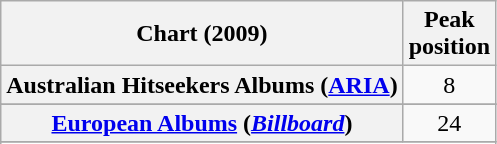<table class="wikitable sortable plainrowheaders" style="text-align:center">
<tr>
<th scope="col">Chart (2009)</th>
<th scope="col">Peak<br>position</th>
</tr>
<tr>
<th scope="row">Australian Hitseekers Albums (<a href='#'>ARIA</a>)</th>
<td>8</td>
</tr>
<tr>
</tr>
<tr>
</tr>
<tr>
</tr>
<tr>
</tr>
<tr>
</tr>
<tr>
<th scope="row"><a href='#'>European Albums</a> (<em><a href='#'>Billboard</a></em>)</th>
<td>24</td>
</tr>
<tr>
</tr>
<tr>
</tr>
<tr>
</tr>
<tr>
</tr>
<tr>
</tr>
<tr>
</tr>
<tr>
</tr>
</table>
